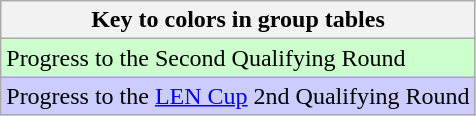<table class="wikitable" border="1">
<tr>
<th>Key to colors in group tables</th>
</tr>
<tr style="background:#cfc;">
<td>Progress to the Second Qualifying Round</td>
</tr>
<tr style="background:#ccf;">
<td>Progress to the <a href='#'>LEN Cup</a> 2nd Qualifying Round</td>
</tr>
</table>
